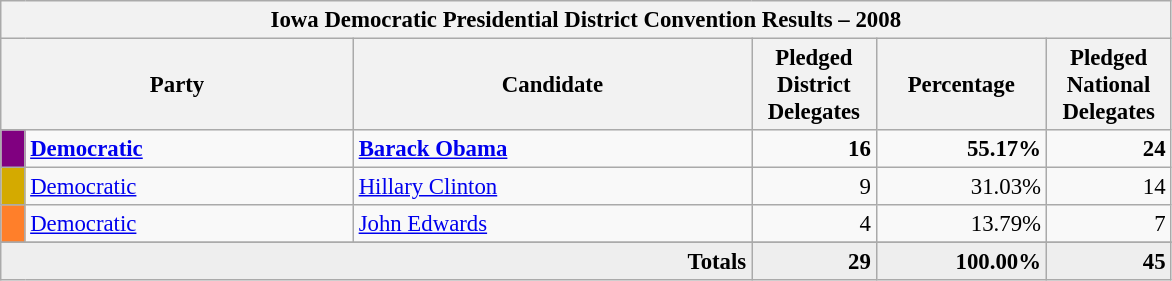<table class="wikitable" style="font-size:95%;">
<tr>
<th colspan="7">Iowa Democratic Presidential District Convention Results – 2008</th>
</tr>
<tr>
<th colspan="2" style="width: 15em">Party</th>
<th style="width: 17em">Candidate</th>
<th style="width: 5em">Pledged District Delegates<br></th>
<th style="width: 7em">Percentage</th>
<th style="width: 5em">Pledged National Delegates<br></th>
</tr>
<tr>
<th style="background-color:#800080; width: 3px"></th>
<td style="width: 130px"><strong><a href='#'>Democratic</a></strong></td>
<td><strong><a href='#'>Barack Obama</a></strong></td>
<td align="right"><strong>16</strong></td>
<td align="right"><strong>55.17%</strong></td>
<td align="right"><strong>24</strong></td>
</tr>
<tr>
<th style="background-color:#d4aa00; width: 3px"></th>
<td style="width: 130px"><a href='#'>Democratic</a></td>
<td><a href='#'>Hillary Clinton</a></td>
<td align="right">9</td>
<td align="right">31.03%</td>
<td align="right">14</td>
</tr>
<tr>
<th style="background-color:#ff7f2a; width: 3px"></th>
<td style="width: 130px"><a href='#'>Democratic</a></td>
<td><a href='#'>John Edwards</a></td>
<td align="right">4</td>
<td align="right">13.79%</td>
<td align="right">7</td>
</tr>
<tr>
</tr>
<tr bgcolor="#EEEEEE">
<td colspan="3" align="right"><strong>Totals</strong></td>
<td align="right"><strong>29</strong></td>
<td align="right"><strong>100.00%</strong></td>
<td align="right"><strong>45</strong></td>
</tr>
</table>
